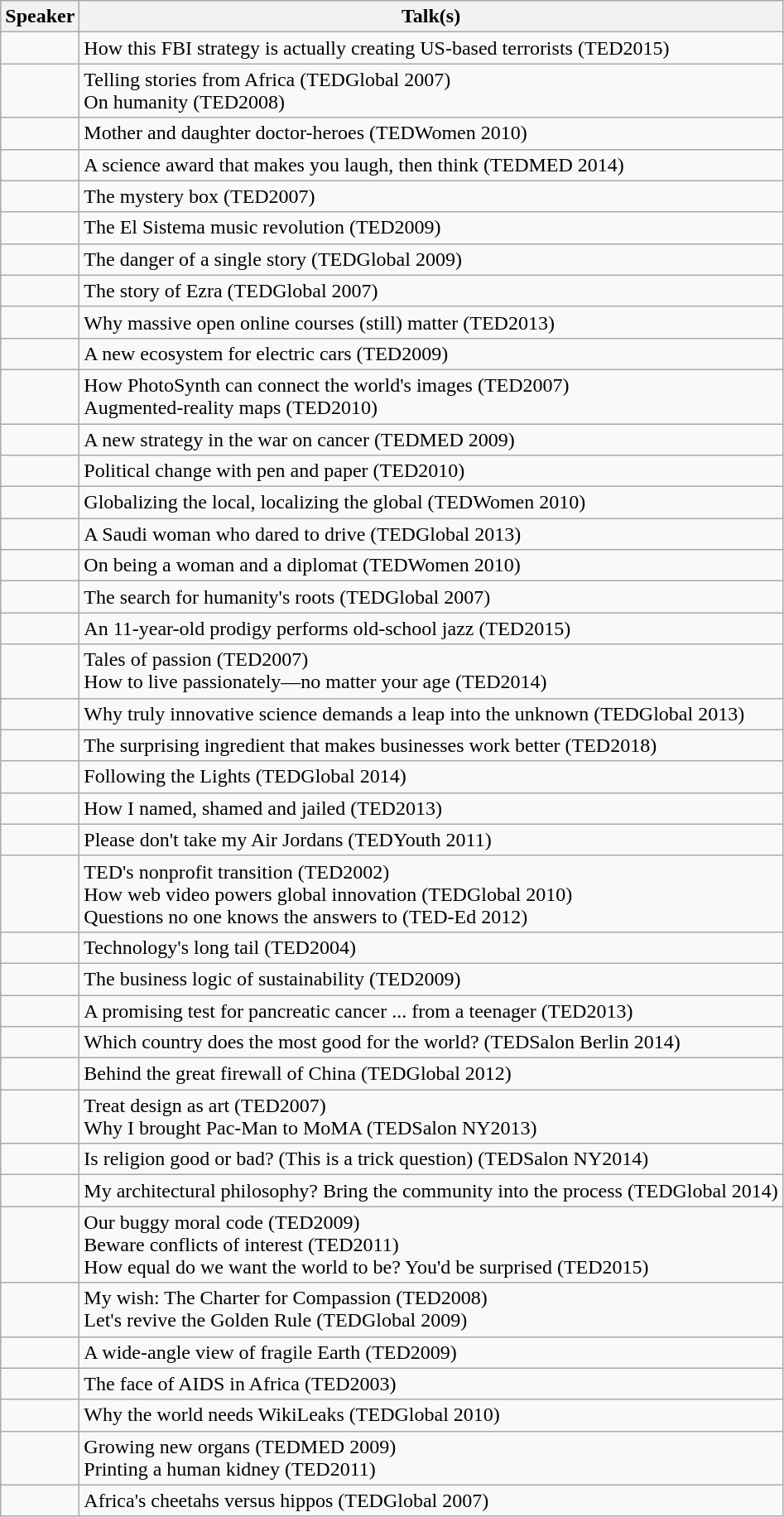<table class='wikitable sortable'>
<tr>
<th>Speaker</th>
<th>Talk(s)</th>
</tr>
<tr>
<td></td>
<td>How this FBI strategy is actually creating US-based terrorists (TED2015)</td>
</tr>
<tr>
<td></td>
<td>Telling stories from Africa (TEDGlobal 2007)<br> On humanity (TED2008)</td>
</tr>
<tr>
<td></td>
<td>Mother and daughter doctor-heroes (TEDWomen 2010)</td>
</tr>
<tr>
<td></td>
<td>A science award that makes you laugh, then think (TEDMED 2014)</td>
</tr>
<tr>
<td></td>
<td>The mystery box (TED2007)</td>
</tr>
<tr>
<td></td>
<td>The El Sistema music revolution (TED2009)</td>
</tr>
<tr>
<td></td>
<td>The danger of a single story (TEDGlobal 2009)</td>
</tr>
<tr>
<td></td>
<td>The story of Ezra (TEDGlobal 2007)</td>
</tr>
<tr>
<td></td>
<td>Why massive open online courses (still) matter (TED2013)</td>
</tr>
<tr>
<td></td>
<td>A new ecosystem for electric cars (TED2009)</td>
</tr>
<tr>
<td></td>
<td>How PhotoSynth can connect the world's images (TED2007)<br> Augmented-reality maps (TED2010)</td>
</tr>
<tr>
<td></td>
<td>A new strategy in the war on cancer (TEDMED 2009)</td>
</tr>
<tr>
<td></td>
<td>Political change with pen and paper (TED2010)</td>
</tr>
<tr>
<td></td>
<td>Globalizing the local, localizing the global (TEDWomen 2010)</td>
</tr>
<tr>
<td></td>
<td>A Saudi woman who dared to drive (TEDGlobal 2013)</td>
</tr>
<tr>
<td></td>
<td>On being a woman and a diplomat (TEDWomen 2010)</td>
</tr>
<tr>
<td></td>
<td>The search for humanity's roots (TEDGlobal 2007)</td>
</tr>
<tr>
<td></td>
<td>An 11-year-old prodigy performs old-school jazz (TED2015)</td>
</tr>
<tr>
<td></td>
<td>Tales of passion (TED2007)<br> How to live passionately—no matter your age (TED2014)</td>
</tr>
<tr>
<td></td>
<td>Why truly innovative science demands a leap into the unknown (TEDGlobal 2013)</td>
</tr>
<tr>
<td></td>
<td>The surprising ingredient that makes businesses work better  (TED2018)</td>
</tr>
<tr>
<td></td>
<td>Following the Lights (TEDGlobal 2014)</td>
</tr>
<tr>
<td></td>
<td>How I named, shamed and jailed (TED2013)</td>
</tr>
<tr>
<td></td>
<td>Please don't take my Air Jordans (TEDYouth 2011)</td>
</tr>
<tr>
<td></td>
<td>TED's nonprofit transition (TED2002)<br> How web video powers global innovation (TEDGlobal 2010)<br> Questions no one knows the answers to (TED-Ed 2012)</td>
</tr>
<tr>
<td></td>
<td>Technology's long tail (TED2004)</td>
</tr>
<tr>
<td></td>
<td>The business logic of sustainability (TED2009)</td>
</tr>
<tr>
<td></td>
<td>A promising test for pancreatic cancer ... from a teenager (TED2013)</td>
</tr>
<tr>
<td></td>
<td>Which country does the most good for the world? (TEDSalon Berlin 2014)</td>
</tr>
<tr>
<td></td>
<td>Behind the great firewall of China (TEDGlobal 2012)</td>
</tr>
<tr>
<td></td>
<td>Treat design as art (TED2007)<br> Why I brought Pac-Man to MoMA (TEDSalon NY2013)</td>
</tr>
<tr>
<td></td>
<td>Is religion good or bad? (This is a trick question) (TEDSalon NY2014)</td>
</tr>
<tr>
<td></td>
<td>My architectural philosophy? Bring the community into the process (TEDGlobal 2014)</td>
</tr>
<tr>
<td></td>
<td>Our buggy moral code (TED2009)<br> Beware conflicts of interest (TED2011)<br> How equal do we want the world to be? You'd be surprised (TED2015)</td>
</tr>
<tr>
<td></td>
<td>My wish: The Charter for Compassion (TED2008) <br> Let's revive the Golden Rule (TEDGlobal 2009)</td>
</tr>
<tr>
<td></td>
<td>A wide-angle view of fragile Earth (TED2009)</td>
</tr>
<tr>
<td></td>
<td>The face of AIDS in Africa (TED2003)</td>
</tr>
<tr>
<td></td>
<td>Why the world needs WikiLeaks (TEDGlobal 2010)</td>
</tr>
<tr>
<td></td>
<td>Growing new organs (TEDMED 2009)<br> Printing a human kidney (TED2011)</td>
</tr>
<tr>
<td></td>
<td>Africa's cheetahs versus hippos (TEDGlobal 2007)</td>
</tr>
</table>
